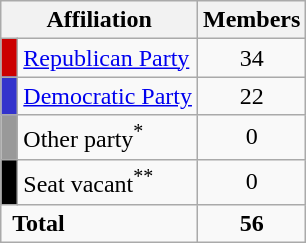<table class=wikitable>
<tr>
<th colspan=2 align=center valign=bottom>Affiliation</th>
<th valign=bottom>Members</th>
</tr>
<tr>
<td bgcolor="#CC0000"> </td>
<td><a href='#'>Republican Party</a></td>
<td align=center>34</td>
</tr>
<tr>
<td bgcolor="#3333CC"> </td>
<td><a href='#'>Democratic Party</a></td>
<td align=center>22</td>
</tr>
<tr>
<td bgcolor="#999999"> </td>
<td>Other party<sup>*</sup></td>
<td align=center>0</td>
</tr>
<tr>
<td bgcolor="black"> </td>
<td>Seat vacant<sup>**</sup></td>
<td align=center>0</td>
</tr>
<tr>
<td colspan=2> <strong>Total</strong></td>
<td align=center><strong>56</strong></td>
</tr>
</table>
